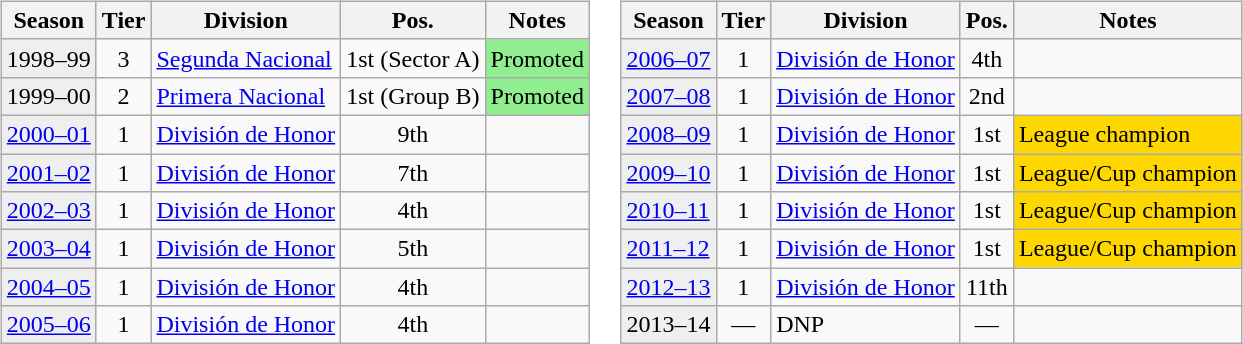<table>
<tr>
<td valign="top" width=0%><br><table class="wikitable">
<tr>
<th>Season</th>
<th>Tier</th>
<th>Division</th>
<th>Pos.</th>
<th>Notes</th>
</tr>
<tr>
<td style="background:#efefef;">1998–99</td>
<td align="center">3</td>
<td><a href='#'>Segunda Nacional</a></td>
<td align="center">1st (Sector A)</td>
<td style="background:#90EE90">Promoted</td>
</tr>
<tr>
<td style="background:#efefef;">1999–00</td>
<td align="center">2</td>
<td><a href='#'>Primera Nacional</a></td>
<td align="center">1st (Group B)</td>
<td style="background:#90EE90">Promoted</td>
</tr>
<tr>
<td style="background:#efefef;"><a href='#'>2000–01</a></td>
<td align="center">1</td>
<td><a href='#'>División de Honor</a></td>
<td align="center">9th</td>
<td></td>
</tr>
<tr>
<td style="background:#efefef;"><a href='#'>2001–02</a></td>
<td align="center">1</td>
<td><a href='#'>División de Honor</a></td>
<td align="center">7th</td>
<td></td>
</tr>
<tr>
<td style="background:#efefef;"><a href='#'>2002–03</a></td>
<td align="center">1</td>
<td><a href='#'>División de Honor</a></td>
<td align="center">4th</td>
<td></td>
</tr>
<tr>
<td style="background:#efefef;"><a href='#'>2003–04</a></td>
<td align="center">1</td>
<td><a href='#'>División de Honor</a></td>
<td align="center">5th</td>
<td></td>
</tr>
<tr>
<td style="background:#efefef;"><a href='#'>2004–05</a></td>
<td align="center">1</td>
<td><a href='#'>División de Honor</a></td>
<td align="center">4th</td>
<td></td>
</tr>
<tr>
<td style="background:#efefef;"><a href='#'>2005–06</a></td>
<td align="center">1</td>
<td><a href='#'>División de Honor</a></td>
<td align="center">4th</td>
<td></td>
</tr>
</table>
</td>
<td valign="top" width=0%><br><table class="wikitable">
<tr>
<th>Season</th>
<th>Tier</th>
<th>Division</th>
<th>Pos.</th>
<th>Notes</th>
</tr>
<tr>
<td style="background:#efefef;"><a href='#'>2006–07</a></td>
<td align="center">1</td>
<td><a href='#'>División de Honor</a></td>
<td align="center">4th</td>
<td></td>
</tr>
<tr>
<td style="background:#efefef;"><a href='#'>2007–08</a></td>
<td align="center">1</td>
<td><a href='#'>División de Honor</a></td>
<td align="center">2nd</td>
<td></td>
</tr>
<tr>
<td style="background:#efefef;"><a href='#'>2008–09</a></td>
<td align="center">1</td>
<td><a href='#'>División de Honor</a></td>
<td align="center">1st</td>
<td style="background:gold">League champion</td>
</tr>
<tr>
<td style="background:#efefef;"><a href='#'>2009–10</a></td>
<td align="center">1</td>
<td><a href='#'>División de Honor</a></td>
<td align="center">1st</td>
<td style="background:gold">League/Cup champion</td>
</tr>
<tr>
<td style="background:#efefef;"><a href='#'>2010–11</a></td>
<td align="center">1</td>
<td><a href='#'>División de Honor</a></td>
<td align="center">1st</td>
<td style="background:gold">League/Cup champion</td>
</tr>
<tr>
<td style="background:#efefef;"><a href='#'>2011–12</a></td>
<td align="center">1</td>
<td><a href='#'>División de Honor</a></td>
<td align="center">1st</td>
<td style="background:gold">League/Cup champion</td>
</tr>
<tr>
<td style="background:#efefef;"><a href='#'>2012–13</a></td>
<td align="center">1</td>
<td><a href='#'>División de Honor</a></td>
<td align="center">11th</td>
<td></td>
</tr>
<tr>
<td style="background:#efefef;">2013–14</td>
<td align="center">—</td>
<td>DNP</td>
<td align="center">—</td>
<td></td>
</tr>
</table>
</td>
</tr>
</table>
